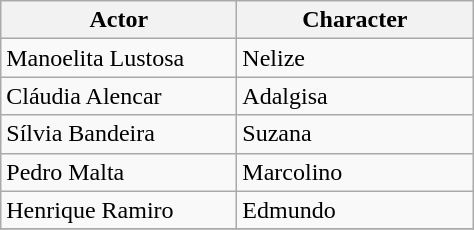<table class="wikitable">
<tr>
<th width=150>Actor</th>
<th width=150>Character</th>
</tr>
<tr>
<td>Manoelita Lustosa</td>
<td>Nelize</td>
</tr>
<tr>
<td>Cláudia Alencar</td>
<td>Adalgisa</td>
</tr>
<tr>
<td>Sílvia Bandeira</td>
<td>Suzana</td>
</tr>
<tr>
<td>Pedro Malta</td>
<td>Marcolino</td>
</tr>
<tr>
<td>Henrique Ramiro</td>
<td>Edmundo</td>
</tr>
<tr>
</tr>
</table>
